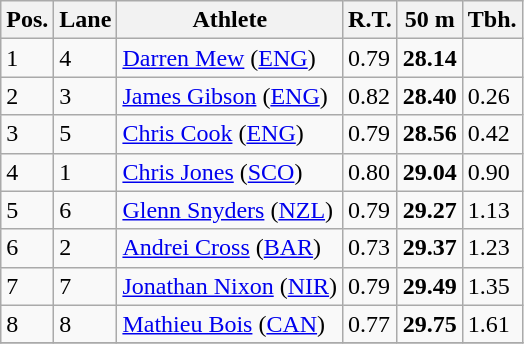<table class="wikitable">
<tr>
<th>Pos.</th>
<th>Lane</th>
<th>Athlete</th>
<th>R.T.</th>
<th>50 m</th>
<th>Tbh.</th>
</tr>
<tr>
<td>1</td>
<td>4</td>
<td> <a href='#'>Darren Mew</a> (<a href='#'>ENG</a>)</td>
<td>0.79</td>
<td><strong>28.14</strong></td>
<td> </td>
</tr>
<tr>
<td>2</td>
<td>3</td>
<td> <a href='#'>James Gibson</a> (<a href='#'>ENG</a>)</td>
<td>0.82</td>
<td><strong>28.40</strong></td>
<td>0.26</td>
</tr>
<tr>
<td>3</td>
<td>5</td>
<td> <a href='#'>Chris Cook</a> (<a href='#'>ENG</a>)</td>
<td>0.79</td>
<td><strong>28.56</strong></td>
<td>0.42</td>
</tr>
<tr>
<td>4</td>
<td>1</td>
<td> <a href='#'>Chris Jones</a> (<a href='#'>SCO</a>)</td>
<td>0.80</td>
<td><strong>29.04</strong></td>
<td>0.90</td>
</tr>
<tr>
<td>5</td>
<td>6</td>
<td> <a href='#'>Glenn Snyders</a> (<a href='#'>NZL</a>)</td>
<td>0.79</td>
<td><strong>29.27</strong></td>
<td>1.13</td>
</tr>
<tr>
<td>6</td>
<td>2</td>
<td> <a href='#'>Andrei Cross</a> (<a href='#'>BAR</a>)</td>
<td>0.73</td>
<td><strong>29.37</strong></td>
<td>1.23</td>
</tr>
<tr>
<td>7</td>
<td>7</td>
<td> <a href='#'>Jonathan Nixon</a> (<a href='#'>NIR</a>)</td>
<td>0.79</td>
<td><strong>29.49</strong></td>
<td>1.35</td>
</tr>
<tr>
<td>8</td>
<td>8</td>
<td> <a href='#'>Mathieu Bois</a> (<a href='#'>CAN</a>)</td>
<td>0.77</td>
<td><strong>29.75</strong></td>
<td>1.61</td>
</tr>
<tr>
</tr>
</table>
